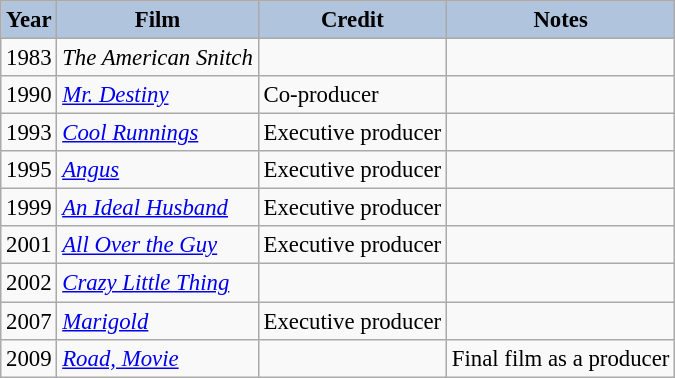<table class="wikitable" style="font-size:95%;">
<tr>
<th style="background:#B0C4DE;">Year</th>
<th style="background:#B0C4DE;">Film</th>
<th style="background:#B0C4DE;">Credit</th>
<th style="background:#B0C4DE;">Notes</th>
</tr>
<tr>
<td>1983</td>
<td><em>The American Snitch</em></td>
<td></td>
<td></td>
</tr>
<tr>
<td>1990</td>
<td><em><a href='#'>Mr. Destiny</a></em></td>
<td>Co-producer</td>
<td></td>
</tr>
<tr>
<td>1993</td>
<td><em><a href='#'>Cool Runnings</a></em></td>
<td>Executive producer</td>
<td></td>
</tr>
<tr>
<td>1995</td>
<td><em><a href='#'>Angus</a></em></td>
<td>Executive producer</td>
<td></td>
</tr>
<tr>
<td>1999</td>
<td><em><a href='#'>An Ideal Husband</a></em></td>
<td>Executive producer</td>
<td></td>
</tr>
<tr>
<td>2001</td>
<td><em><a href='#'>All Over the Guy</a></em></td>
<td>Executive producer</td>
<td></td>
</tr>
<tr>
<td>2002</td>
<td><em><a href='#'>Crazy Little Thing</a></em></td>
<td></td>
<td></td>
</tr>
<tr>
<td>2007</td>
<td><em><a href='#'>Marigold</a></em></td>
<td>Executive producer</td>
<td></td>
</tr>
<tr>
<td>2009</td>
<td><em><a href='#'>Road, Movie</a></em></td>
<td></td>
<td>Final film as a producer</td>
</tr>
</table>
